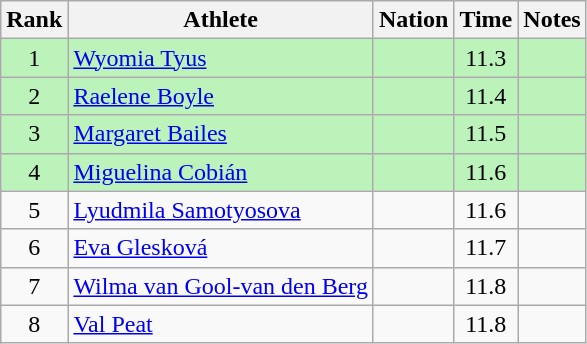<table class="wikitable sortable" style="text-align:center">
<tr>
<th>Rank</th>
<th>Athlete</th>
<th>Nation</th>
<th>Time</th>
<th>Notes</th>
</tr>
<tr bgcolor=bbf3bb>
<td>1</td>
<td align=left><a href='#'>Wyomia Tyus</a></td>
<td align=left></td>
<td>11.3</td>
<td></td>
</tr>
<tr bgcolor=bbf3bb>
<td>2</td>
<td align=left><a href='#'>Raelene Boyle</a></td>
<td align=left></td>
<td>11.4</td>
<td></td>
</tr>
<tr bgcolor=bbf3bb>
<td>3</td>
<td align=left><a href='#'>Margaret Bailes</a></td>
<td align=left></td>
<td>11.5</td>
<td></td>
</tr>
<tr bgcolor=bbf3bb>
<td>4</td>
<td align=left><a href='#'>Miguelina Cobián</a></td>
<td align=left></td>
<td>11.6</td>
<td></td>
</tr>
<tr>
<td>5</td>
<td align=left><a href='#'>Lyudmila Samotyosova</a></td>
<td align=left></td>
<td>11.6</td>
<td></td>
</tr>
<tr>
<td>6</td>
<td align=left><a href='#'>Eva Glesková</a></td>
<td align=left></td>
<td>11.7</td>
<td></td>
</tr>
<tr>
<td>7</td>
<td align=left><a href='#'>Wilma van Gool-van den Berg</a></td>
<td align=left></td>
<td>11.8</td>
<td></td>
</tr>
<tr>
<td>8</td>
<td align=left><a href='#'>Val Peat</a></td>
<td align=left></td>
<td>11.8</td>
<td></td>
</tr>
</table>
